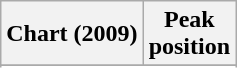<table class="wikitable sortable plainrowheaders" style="text-align:center">
<tr>
<th scope="col">Chart (2009)</th>
<th scope="col">Peak<br>position</th>
</tr>
<tr>
</tr>
<tr>
</tr>
<tr>
</tr>
<tr>
</tr>
<tr>
</tr>
<tr>
</tr>
</table>
